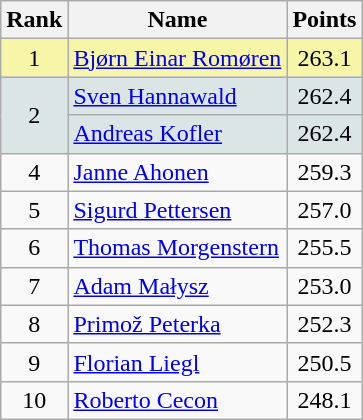<table class="wikitable sortable">
<tr>
<th align=Center>Rank</th>
<th>Name</th>
<th>Points</th>
</tr>
<tr style="background:#F7F6A8">
<td align=center>1</td>
<td> <a href='#'>Bjørn Einar Romøren</a></td>
<td align=center>263.1</td>
</tr>
<tr style="background: #DCE5E5;">
<td rowspan=2 align=center>2</td>
<td> <a href='#'>Sven Hannawald</a></td>
<td align=center>262.4</td>
</tr>
<tr style="background: #DCE5E5;">
<td> <a href='#'>Andreas Kofler</a></td>
<td align=center>262.4</td>
</tr>
<tr>
<td align=center>4</td>
<td> <a href='#'>Janne Ahonen</a></td>
<td align=center>259.3</td>
</tr>
<tr>
<td align=center>5</td>
<td> <a href='#'>Sigurd Pettersen</a></td>
<td align=center>257.0</td>
</tr>
<tr>
<td align=center>6</td>
<td> <a href='#'>Thomas Morgenstern</a></td>
<td align=center>255.5</td>
</tr>
<tr>
<td align=center>7</td>
<td> <a href='#'>Adam Małysz</a></td>
<td align=center>253.0</td>
</tr>
<tr>
<td align=center>8</td>
<td> <a href='#'>Primož Peterka</a></td>
<td align=center>252.3</td>
</tr>
<tr>
<td align=center>9</td>
<td> <a href='#'>Florian Liegl</a></td>
<td align=center>250.5</td>
</tr>
<tr>
<td align=center>10</td>
<td> <a href='#'>Roberto Cecon</a></td>
<td align=center>248.1</td>
</tr>
</table>
